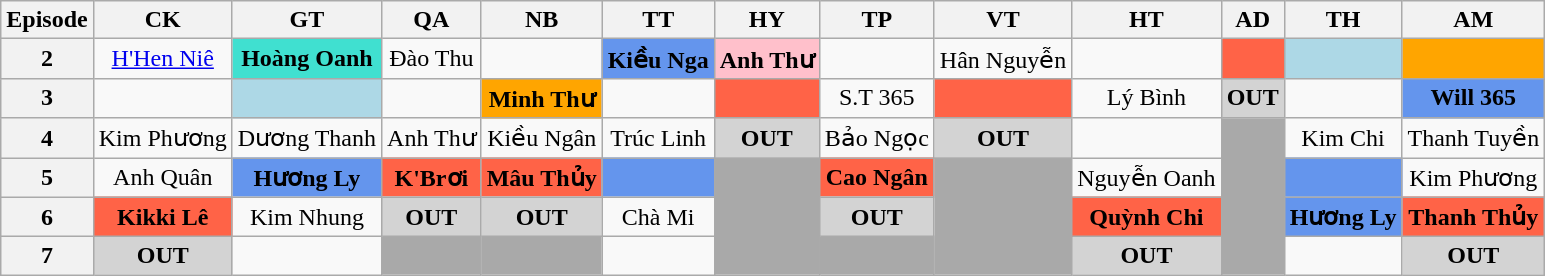<table class="wikitable" style="text-align:center">
<tr>
<th><strong>Episode</strong></th>
<th>CK</th>
<th>GT</th>
<th>QA</th>
<th>NB</th>
<th>TT</th>
<th>HY</th>
<th>TP</th>
<th>VT</th>
<th>HT</th>
<th>AD</th>
<th>TH</th>
<th>AM</th>
</tr>
<tr>
<th>2</th>
<td><a href='#'>H'Hen Niê</a></td>
<td bgcolor="turquoise"><strong>Hoàng Oanh</strong></td>
<td>Đào Thu</td>
<td></td>
<td bgcolor="cornflowerblue"><strong>Kiều Nga</strong></td>
<td bgcolor="pink"><strong>Anh Thư</strong></td>
<td></td>
<td>Hân Nguyễn</td>
<td></td>
<td bgcolor="tomato"><strong></strong></td>
<td bgcolor="lightblue"><strong></strong></td>
<td bgcolor="orange"><strong></strong></td>
</tr>
<tr>
<th>3</th>
<td></td>
<td bgcolor="lightblue"><strong></strong></td>
<td></td>
<td bgcolor="orange"><strong>Minh Thư</strong></td>
<td></td>
<td bgcolor="tomato"><strong></strong></td>
<td>S.T 365</td>
<td bgcolor="tomato"><strong></strong></td>
<td>Lý Bình</td>
<td bgcolor="lightgrey"><strong>OUT</strong></td>
<td></td>
<td bgcolor="cornflowerblue"><strong>Will 365</strong></td>
</tr>
<tr>
<th>4</th>
<td>Kim Phương</td>
<td>Dương Thanh</td>
<td>Anh Thư</td>
<td>Kiều Ngân</td>
<td>Trúc Linh</td>
<td bgcolor="lightgrey"><strong>OUT</strong></td>
<td>Bảo Ngọc</td>
<td bgcolor="lightgrey"><strong>OUT</strong></td>
<td></td>
<td bgcolor="darkgray" rowspan="7"></td>
<td>Kim Chi</td>
<td>Thanh Tuyền</td>
</tr>
<tr>
<th>5</th>
<td>Anh Quân</td>
<td bgcolor="cornflowerblue"><strong>Hương Ly</strong></td>
<td bgcolor="tomato"><strong>K'Brơi</strong></td>
<td bgcolor="tomato"><strong>Mâu Thủy</strong></td>
<td bgcolor="cornflowerblue"></td>
<td bgcolor="darkgray" rowspan="7"></td>
<td bgcolor="tomato"><strong>Cao Ngân</strong></td>
<td bgcolor="darkgray" rowspan="7"></td>
<td>Nguyễn Oanh</td>
<td bgcolor="cornflowerblue"></td>
<td>Kim Phương</td>
</tr>
<tr>
<th>6</th>
<td bgcolor="tomato"><strong>Kikki Lê</strong></td>
<td>Kim Nhung</td>
<td bgcolor="lightgrey"><strong>OUT</strong></td>
<td bgcolor="lightgrey"><strong>OUT</strong></td>
<td>Chà Mi</td>
<td bgcolor="lightgrey"><strong>OUT</strong></td>
<td bgcolor="tomato"><strong>Quỳnh Chi</strong></td>
<td bgcolor="cornflowerblue"><strong>Hương Ly</strong></td>
<td bgcolor="tomato"><strong>Thanh Thủy</strong></td>
</tr>
<tr>
<th>7</th>
<td bgcolor="lightgrey"><strong>OUT</strong></td>
<td></td>
<td bgcolor="darkgray" rowspan="7"></td>
<td bgcolor="darkgray" rowspan="7"></td>
<td></td>
<td bgcolor="darkgray" rowspan="7"></td>
<td bgcolor="lightgrey"><strong>OUT</strong></td>
<td></td>
<td bgcolor="lightgrey"><strong>OUT</strong></td>
</tr>
</table>
